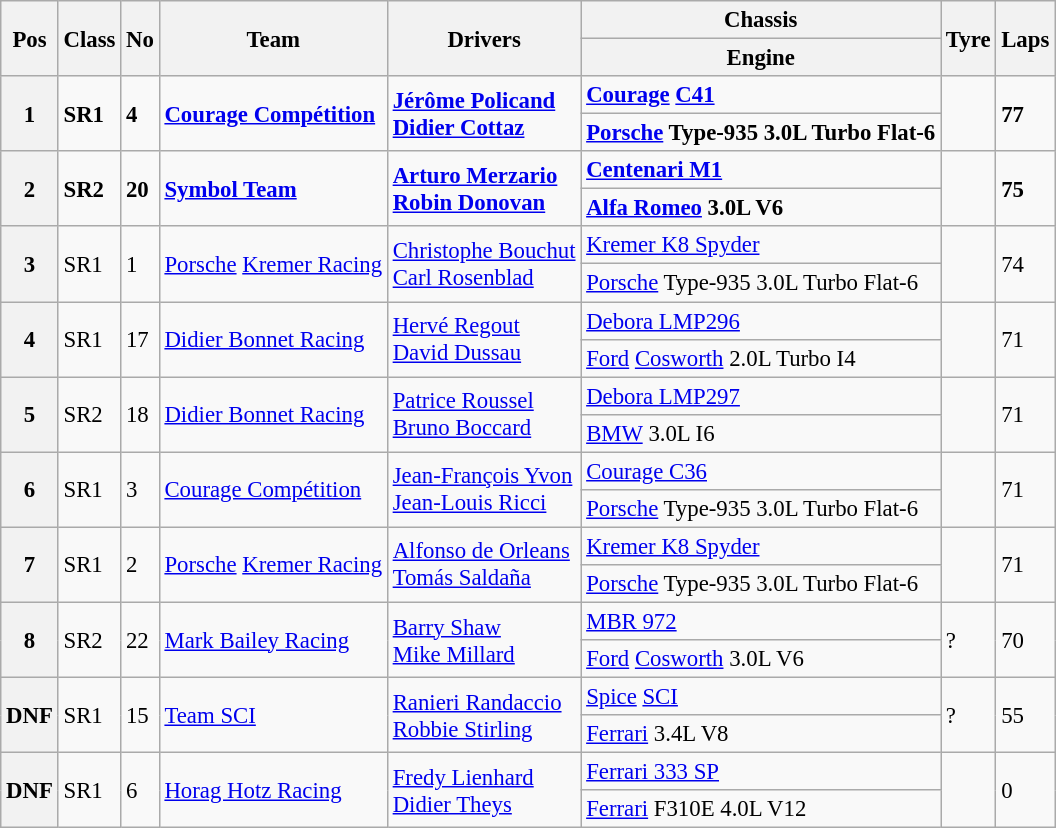<table class="wikitable" style="font-size: 95%;">
<tr>
<th rowspan=2>Pos</th>
<th rowspan=2>Class</th>
<th rowspan=2>No</th>
<th rowspan=2>Team</th>
<th rowspan=2>Drivers</th>
<th>Chassis</th>
<th rowspan=2>Tyre</th>
<th rowspan=2>Laps</th>
</tr>
<tr>
<th>Engine</th>
</tr>
<tr style="font-weight:bold">
<th rowspan=2>1</th>
<td rowspan=2>SR1</td>
<td rowspan=2>4</td>
<td rowspan=2> <a href='#'>Courage Compétition</a></td>
<td rowspan=2> <a href='#'>Jérôme Policand</a><br> <a href='#'>Didier Cottaz</a></td>
<td><a href='#'>Courage</a> <a href='#'>C41</a></td>
<td rowspan=2></td>
<td rowspan=2>77</td>
</tr>
<tr style="font-weight:bold">
<td><a href='#'>Porsche</a> Type-935 3.0L Turbo Flat-6</td>
</tr>
<tr style="font-weight:bold">
<th rowspan=2>2</th>
<td rowspan=2>SR2</td>
<td rowspan=2>20</td>
<td rowspan=2> <a href='#'>Symbol Team</a></td>
<td rowspan=2> <a href='#'>Arturo Merzario</a><br> <a href='#'>Robin Donovan</a></td>
<td><a href='#'>Centenari M1</a></td>
<td rowspan=2></td>
<td rowspan=2>75</td>
</tr>
<tr style="font-weight:bold">
<td><a href='#'>Alfa Romeo</a> 3.0L V6</td>
</tr>
<tr>
<th rowspan=2>3</th>
<td rowspan=2>SR1</td>
<td rowspan=2>1</td>
<td rowspan=2> <a href='#'>Porsche</a> <a href='#'>Kremer Racing</a></td>
<td rowspan=2> <a href='#'>Christophe Bouchut</a><br> <a href='#'>Carl Rosenblad</a></td>
<td><a href='#'>Kremer K8 Spyder</a></td>
<td rowspan=2></td>
<td rowspan=2>74</td>
</tr>
<tr>
<td><a href='#'>Porsche</a> Type-935 3.0L Turbo Flat-6</td>
</tr>
<tr>
<th rowspan=2>4</th>
<td rowspan=2>SR1</td>
<td rowspan=2>17</td>
<td rowspan=2> <a href='#'>Didier Bonnet Racing</a></td>
<td rowspan=2> <a href='#'>Hervé Regout</a><br> <a href='#'>David Dussau</a></td>
<td><a href='#'>Debora LMP296</a></td>
<td rowspan=2></td>
<td rowspan=2>71</td>
</tr>
<tr>
<td><a href='#'>Ford</a> <a href='#'>Cosworth</a> 2.0L Turbo I4</td>
</tr>
<tr>
<th rowspan=2>5</th>
<td rowspan=2>SR2</td>
<td rowspan=2>18</td>
<td rowspan=2> <a href='#'>Didier Bonnet Racing</a></td>
<td rowspan=2> <a href='#'>Patrice Roussel</a><br> <a href='#'>Bruno Boccard</a></td>
<td><a href='#'>Debora LMP297</a></td>
<td rowspan=2></td>
<td rowspan=2>71</td>
</tr>
<tr>
<td><a href='#'>BMW</a> 3.0L I6</td>
</tr>
<tr>
<th rowspan=2>6</th>
<td rowspan=2>SR1</td>
<td rowspan=2>3</td>
<td rowspan=2> <a href='#'>Courage Compétition</a></td>
<td rowspan=2> <a href='#'>Jean-François Yvon</a><br> <a href='#'>Jean-Louis Ricci</a></td>
<td><a href='#'>Courage C36</a></td>
<td rowspan=2></td>
<td rowspan=2>71</td>
</tr>
<tr>
<td><a href='#'>Porsche</a> Type-935 3.0L Turbo Flat-6</td>
</tr>
<tr>
<th rowspan=2>7</th>
<td rowspan=2>SR1</td>
<td rowspan=2>2</td>
<td rowspan=2> <a href='#'>Porsche</a> <a href='#'>Kremer Racing</a></td>
<td rowspan=2> <a href='#'>Alfonso de Orleans</a><br> <a href='#'>Tomás Saldaña</a></td>
<td><a href='#'>Kremer K8 Spyder</a></td>
<td rowspan=2></td>
<td rowspan=2>71</td>
</tr>
<tr>
<td><a href='#'>Porsche</a> Type-935 3.0L Turbo Flat-6</td>
</tr>
<tr>
<th rowspan=2>8</th>
<td rowspan=2>SR2</td>
<td rowspan=2>22</td>
<td rowspan=2> <a href='#'>Mark Bailey Racing</a></td>
<td rowspan=2> <a href='#'>Barry Shaw</a><br> <a href='#'>Mike Millard</a></td>
<td><a href='#'>MBR 972</a></td>
<td rowspan=2>?</td>
<td rowspan=2>70</td>
</tr>
<tr>
<td><a href='#'>Ford</a> <a href='#'>Cosworth</a> 3.0L V6</td>
</tr>
<tr>
<th rowspan=2>DNF</th>
<td rowspan=2>SR1</td>
<td rowspan=2>15</td>
<td rowspan=2> <a href='#'>Team SCI</a></td>
<td rowspan=2> <a href='#'>Ranieri Randaccio</a><br> <a href='#'>Robbie Stirling</a></td>
<td><a href='#'>Spice</a> <a href='#'>SCI</a></td>
<td rowspan=2>?</td>
<td rowspan=2>55</td>
</tr>
<tr>
<td><a href='#'>Ferrari</a> 3.4L V8</td>
</tr>
<tr>
<th rowspan=2>DNF</th>
<td rowspan=2>SR1</td>
<td rowspan=2>6</td>
<td rowspan=2> <a href='#'>Horag Hotz Racing</a></td>
<td rowspan=2> <a href='#'>Fredy Lienhard</a><br> <a href='#'>Didier Theys</a></td>
<td><a href='#'>Ferrari 333 SP</a></td>
<td rowspan=2></td>
<td rowspan=2>0</td>
</tr>
<tr>
<td><a href='#'>Ferrari</a> F310E 4.0L V12</td>
</tr>
</table>
